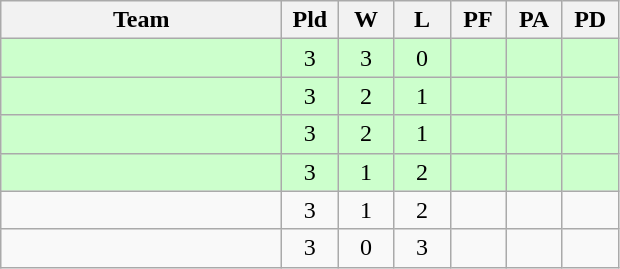<table class=wikitable style="text-align:center">
<tr>
<th width=180>Team</th>
<th width=30>Pld</th>
<th width=30>W</th>
<th width=30>L</th>
<th width=30>PF</th>
<th width=30>PA</th>
<th width=30>PD</th>
</tr>
<tr bgcolor="#ccffcc">
<td align=left></td>
<td>3</td>
<td>3</td>
<td>0</td>
<td></td>
<td></td>
<td></td>
</tr>
<tr bgcolor="#ccffcc">
<td align=left></td>
<td>3</td>
<td>2</td>
<td>1</td>
<td></td>
<td></td>
<td></td>
</tr>
<tr bgcolor="#ccffcc">
<td align=left></td>
<td>3</td>
<td>2</td>
<td>1</td>
<td></td>
<td></td>
<td></td>
</tr>
<tr bgcolor="#ccffcc">
<td align=left></td>
<td>3</td>
<td>1</td>
<td>2</td>
<td></td>
<td></td>
<td></td>
</tr>
<tr>
<td align=left></td>
<td>3</td>
<td>1</td>
<td>2</td>
<td></td>
<td></td>
<td></td>
</tr>
<tr>
<td align=left></td>
<td>3</td>
<td>0</td>
<td>3</td>
<td></td>
<td></td>
<td></td>
</tr>
</table>
